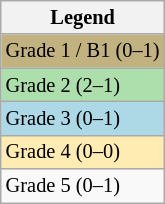<table class="wikitable" style="font-size:85%;">
<tr>
<th>Legend</th>
</tr>
<tr bgcolor="C2B280">
<td>Grade 1 / B1 (0–1)</td>
</tr>
<tr bgcolor="ADDFAD">
<td>Grade 2 (2–1)</td>
</tr>
<tr bgcolor="lightblue">
<td>Grade 3 (0–1)</td>
</tr>
<tr bgcolor="ffecb2">
<td>Grade 4 (0–0)</td>
</tr>
<tr>
<td>Grade 5 (0–1)</td>
</tr>
</table>
